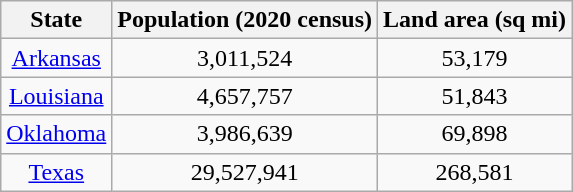<table class="wikitable sortable" style="text-align:center">
<tr>
<th>State</th>
<th>Population (2020 census)</th>
<th>Land area (sq mi)</th>
</tr>
<tr>
<td><a href='#'>Arkansas</a></td>
<td>3,011,524</td>
<td>53,179</td>
</tr>
<tr>
<td><a href='#'>Louisiana</a></td>
<td>4,657,757</td>
<td>51,843</td>
</tr>
<tr>
<td><a href='#'>Oklahoma</a></td>
<td>3,986,639</td>
<td>69,898</td>
</tr>
<tr>
<td><a href='#'>Texas</a></td>
<td>29,527,941</td>
<td>268,581</td>
</tr>
</table>
